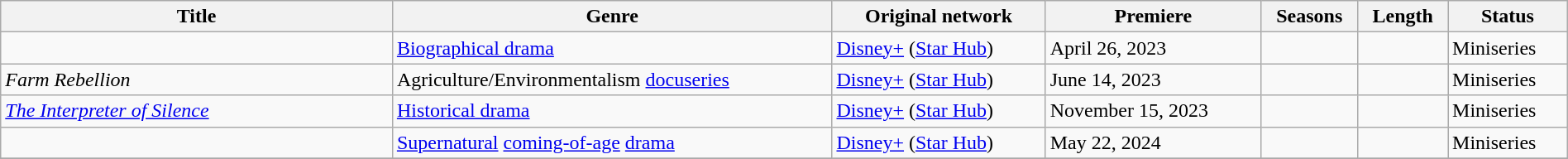<table class="wikitable sortable" style="width:100%;">
<tr>
<th scope="col" style="width:25%;">Title</th>
<th>Genre</th>
<th>Original network</th>
<th>Premiere</th>
<th>Seasons</th>
<th>Length</th>
<th>Status</th>
</tr>
<tr>
<td><em></em></td>
<td><a href='#'>Biographical drama</a></td>
<td><a href='#'>Disney+</a> (<a href='#'>Star Hub</a>)</td>
<td>April 26, 2023</td>
<td></td>
<td></td>
<td>Miniseries</td>
</tr>
<tr>
<td><em>Farm Rebellion</em></td>
<td>Agriculture/Environmentalism <a href='#'>docuseries</a></td>
<td><a href='#'>Disney+</a> (<a href='#'>Star Hub</a>)</td>
<td>June 14, 2023</td>
<td></td>
<td></td>
<td>Miniseries</td>
</tr>
<tr>
<td><em><a href='#'>The Interpreter of Silence</a></em></td>
<td><a href='#'>Historical drama</a></td>
<td><a href='#'>Disney+</a> (<a href='#'>Star Hub</a>)</td>
<td>November 15, 2023</td>
<td></td>
<td></td>
<td>Miniseries</td>
</tr>
<tr>
<td><em></em></td>
<td><a href='#'>Supernatural</a> <a href='#'>coming-of-age</a> <a href='#'>drama</a></td>
<td><a href='#'>Disney+</a> (<a href='#'>Star Hub</a>)</td>
<td>May 22, 2024</td>
<td></td>
<td></td>
<td>Miniseries</td>
</tr>
<tr>
</tr>
</table>
